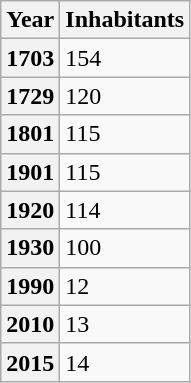<table class="wikitable floatleft" |>
<tr>
<th scope="col">Year</th>
<th scope="col">Inhabitants</th>
</tr>
<tr>
<th scope="row">1703</th>
<td>154</td>
</tr>
<tr>
<th scope="row">1729</th>
<td>120</td>
</tr>
<tr>
<th scope="row">1801</th>
<td>115</td>
</tr>
<tr>
<th scope="row">1901</th>
<td>115</td>
</tr>
<tr>
<th scope="row">1920</th>
<td>114</td>
</tr>
<tr>
<th scope="row">1930</th>
<td>100</td>
</tr>
<tr>
<th scope="row">1990</th>
<td>12</td>
</tr>
<tr>
<th scope="row">2010</th>
<td>13</td>
</tr>
<tr>
<th scope="row">2015</th>
<td>14</td>
</tr>
</table>
